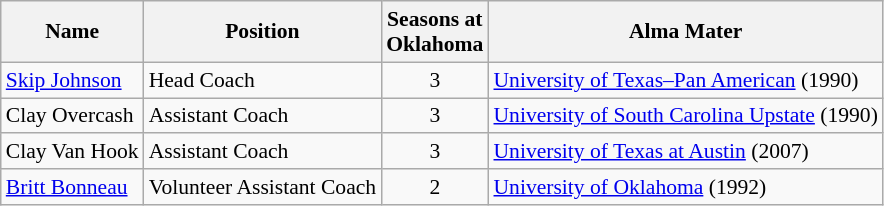<table class="wikitable" border="1" style="font-size:90%;">
<tr>
<th>Name</th>
<th>Position</th>
<th>Seasons at<br>Oklahoma</th>
<th>Alma Mater</th>
</tr>
<tr>
<td><a href='#'>Skip Johnson</a></td>
<td>Head Coach</td>
<td align=center>3</td>
<td><a href='#'>University of Texas–Pan American</a> (1990)</td>
</tr>
<tr>
<td>Clay Overcash</td>
<td>Assistant Coach</td>
<td align=center>3</td>
<td><a href='#'>University of South Carolina Upstate</a> (1990)</td>
</tr>
<tr>
<td>Clay Van Hook</td>
<td>Assistant Coach</td>
<td align=center>3</td>
<td><a href='#'>University of Texas at Austin</a> (2007)</td>
</tr>
<tr>
<td><a href='#'>Britt Bonneau</a></td>
<td>Volunteer Assistant Coach</td>
<td align=center>2</td>
<td><a href='#'>University of Oklahoma</a> (1992)</td>
</tr>
</table>
